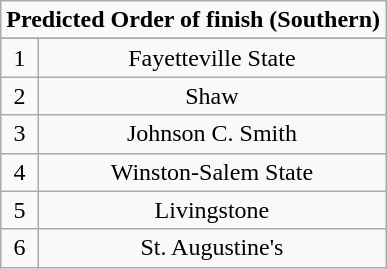<table class="wikitable">
<tr align="center">
<td align="center" Colspan="2"><strong>Predicted Order of finish (Southern)</strong></td>
</tr>
<tr align="center">
</tr>
<tr align="center">
<td>1</td>
<td>Fayetteville State</td>
</tr>
<tr align="center">
<td>2</td>
<td>Shaw</td>
</tr>
<tr align="center">
<td>3</td>
<td>Johnson C. Smith</td>
</tr>
<tr align="center">
<td>4</td>
<td>Winston-Salem State</td>
</tr>
<tr align="center">
<td>5</td>
<td>Livingstone</td>
</tr>
<tr align="center">
<td>6</td>
<td>St. Augustine's</td>
</tr>
</table>
